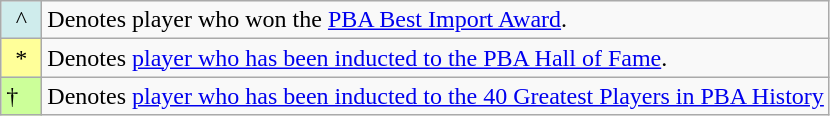<table class="wikitable">
<tr>
<td align="center" bgcolor="#CFECEC" width="20">^</td>
<td>Denotes player who won the <a href='#'>PBA Best Import Award</a>.</td>
</tr>
<tr>
<td align="center" bgcolor="#FFFF99" width="20">*</td>
<td>Denotes <a href='#'>player who has been inducted to the PBA Hall of Fame</a>.</td>
</tr>
<tr>
<td style="background:#CCFF99; width:1em">†</td>
<td>Denotes <a href='#'>player who has been inducted to the 40 Greatest Players in PBA History</a></td>
</tr>
</table>
